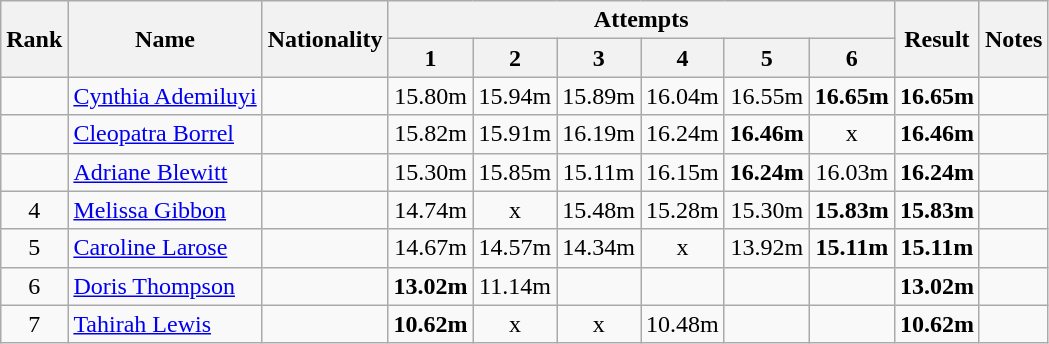<table class="wikitable sortable" style="text-align:center">
<tr>
<th rowspan=2>Rank</th>
<th rowspan=2>Name</th>
<th rowspan=2>Nationality</th>
<th colspan=6>Attempts</th>
<th rowspan=2>Result</th>
<th rowspan=2>Notes</th>
</tr>
<tr>
<th>1</th>
<th>2</th>
<th>3</th>
<th>4</th>
<th>5</th>
<th>6</th>
</tr>
<tr>
<td align=center></td>
<td align=left><a href='#'>Cynthia Ademiluyi</a></td>
<td align=left></td>
<td>15.80m</td>
<td>15.94m</td>
<td>15.89m</td>
<td>16.04m</td>
<td>16.55m</td>
<td><strong>16.65m</strong></td>
<td><strong>16.65m</strong></td>
<td></td>
</tr>
<tr>
<td align=center></td>
<td align=left><a href='#'>Cleopatra Borrel</a></td>
<td align=left></td>
<td>15.82m</td>
<td>15.91m</td>
<td>16.19m</td>
<td>16.24m</td>
<td><strong>16.46m</strong></td>
<td>x</td>
<td><strong>16.46m</strong></td>
<td></td>
</tr>
<tr>
<td align=center></td>
<td align=left><a href='#'>Adriane Blewitt</a></td>
<td align=left></td>
<td>15.30m</td>
<td>15.85m</td>
<td>15.11m</td>
<td>16.15m</td>
<td><strong>16.24m</strong></td>
<td>16.03m</td>
<td><strong>16.24m</strong></td>
<td></td>
</tr>
<tr>
<td align=center>4</td>
<td align=left><a href='#'>Melissa Gibbon</a></td>
<td align=left></td>
<td>14.74m</td>
<td>x</td>
<td>15.48m</td>
<td>15.28m</td>
<td>15.30m</td>
<td><strong>15.83m</strong></td>
<td><strong>15.83m</strong></td>
<td></td>
</tr>
<tr>
<td align=center>5</td>
<td align=left><a href='#'>Caroline Larose</a></td>
<td align=left></td>
<td>14.67m</td>
<td>14.57m</td>
<td>14.34m</td>
<td>x</td>
<td>13.92m</td>
<td><strong>15.11m</strong></td>
<td><strong>15.11m</strong></td>
<td></td>
</tr>
<tr>
<td align=center>6</td>
<td align=left><a href='#'>Doris Thompson</a></td>
<td align=left></td>
<td><strong>13.02m</strong></td>
<td>11.14m</td>
<td></td>
<td></td>
<td></td>
<td></td>
<td><strong>13.02m</strong></td>
<td></td>
</tr>
<tr>
<td align=center>7</td>
<td align=left><a href='#'>Tahirah Lewis</a></td>
<td align=left></td>
<td><strong>10.62m</strong></td>
<td>x</td>
<td>x</td>
<td>10.48m</td>
<td></td>
<td></td>
<td><strong>10.62m</strong></td>
<td></td>
</tr>
</table>
